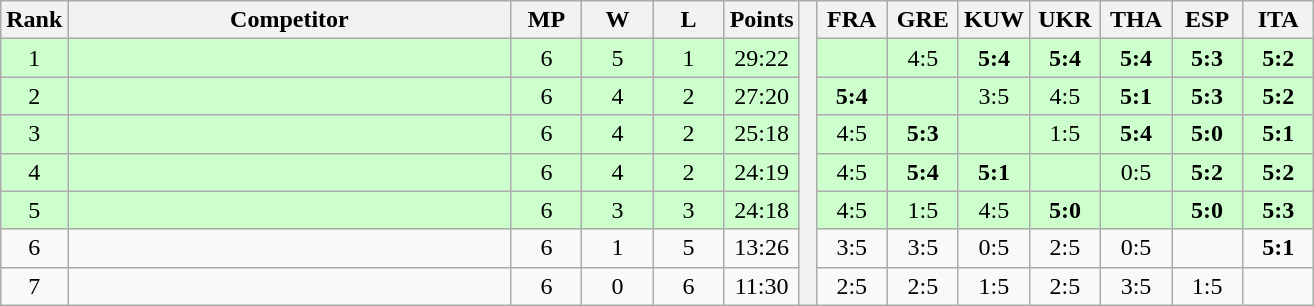<table class="wikitable" style="text-align:center">
<tr>
<th>Rank</th>
<th style="width:18em">Competitor</th>
<th style="width:2.5em">MP</th>
<th style="width:2.5em">W</th>
<th style="width:2.5em">L</th>
<th>Points</th>
<th rowspan="8"> </th>
<th style="width:2.5em">FRA</th>
<th style="width:2.5em">GRE</th>
<th style="width:2.5em">KUW</th>
<th style="width:2.5em">UKR</th>
<th style="width:2.5em">THA</th>
<th style="width:2.5em">ESP</th>
<th style="width:2.5em">ITA</th>
</tr>
<tr style="background:#cfc;">
<td>1</td>
<td style="text-align:left"></td>
<td>6</td>
<td>5</td>
<td>1</td>
<td>29:22</td>
<td></td>
<td>4:5</td>
<td><strong>5:4</strong></td>
<td><strong>5:4</strong></td>
<td><strong>5:4</strong></td>
<td><strong>5:3</strong></td>
<td><strong>5:2</strong></td>
</tr>
<tr style="background:#cfc;">
<td>2</td>
<td style="text-align:left"></td>
<td>6</td>
<td>4</td>
<td>2</td>
<td>27:20</td>
<td><strong>5:4</strong></td>
<td></td>
<td>3:5</td>
<td>4:5</td>
<td><strong>5:1</strong></td>
<td><strong>5:3</strong></td>
<td><strong>5:2</strong></td>
</tr>
<tr style="background:#cfc;">
<td>3</td>
<td style="text-align:left"></td>
<td>6</td>
<td>4</td>
<td>2</td>
<td>25:18</td>
<td>4:5</td>
<td><strong>5:3</strong></td>
<td></td>
<td>1:5</td>
<td><strong>5:4</strong></td>
<td><strong>5:0</strong></td>
<td><strong>5:1</strong></td>
</tr>
<tr style="background:#cfc;">
<td>4</td>
<td style="text-align:left"></td>
<td>6</td>
<td>4</td>
<td>2</td>
<td>24:19</td>
<td>4:5</td>
<td><strong>5:4</strong></td>
<td><strong>5:1</strong></td>
<td></td>
<td>0:5</td>
<td><strong>5:2</strong></td>
<td><strong>5:2</strong></td>
</tr>
<tr style="background:#cfc;">
<td>5</td>
<td style="text-align:left"></td>
<td>6</td>
<td>3</td>
<td>3</td>
<td>24:18</td>
<td>4:5</td>
<td>1:5</td>
<td>4:5</td>
<td><strong>5:0</strong></td>
<td></td>
<td><strong>5:0</strong></td>
<td><strong>5:3</strong></td>
</tr>
<tr>
<td>6</td>
<td style="text-align:left"></td>
<td>6</td>
<td>1</td>
<td>5</td>
<td>13:26</td>
<td>3:5</td>
<td>3:5</td>
<td>0:5</td>
<td>2:5</td>
<td>0:5</td>
<td></td>
<td><strong>5:1</strong></td>
</tr>
<tr>
<td>7</td>
<td style="text-align:left"></td>
<td>6</td>
<td>0</td>
<td>6</td>
<td>11:30</td>
<td>2:5</td>
<td>2:5</td>
<td>1:5</td>
<td>2:5</td>
<td>3:5</td>
<td>1:5</td>
<td></td>
</tr>
</table>
